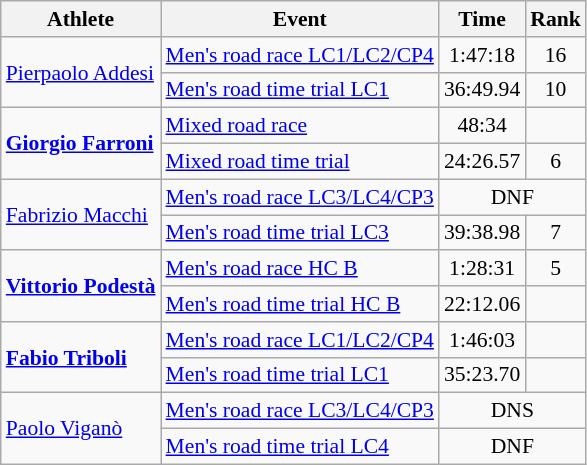<table class=wikitable style="font-size:90%">
<tr>
<th>Athlete</th>
<th>Event</th>
<th>Time</th>
<th>Rank</th>
</tr>
<tr>
<td rowspan="2"><a href='#'>Pierpaolo Addesi</a></td>
<td><a href='#'>Men's road race LC1/LC2/CP4</a></td>
<td style="text-align:center;">1:47:18</td>
<td style="text-align:center;">16</td>
</tr>
<tr>
<td><a href='#'>Men's road time trial LC1</a></td>
<td style="text-align:center;">36:49.94</td>
<td style="text-align:center;">10</td>
</tr>
<tr>
<td rowspan="2"><strong><a href='#'>Giorgio Farroni</a></strong></td>
<td><a href='#'>Mixed road race</a></td>
<td style="text-align:center;">48:34</td>
<td style="text-align:center;"></td>
</tr>
<tr>
<td><a href='#'>Mixed road time trial</a></td>
<td style="text-align:center;">24:26.57</td>
<td style="text-align:center;">6</td>
</tr>
<tr>
<td rowspan="2"><a href='#'>Fabrizio Macchi</a></td>
<td><a href='#'>Men's road race LC3/LC4/CP3</a></td>
<td style="text-align:center;" colspan="2">DNF</td>
</tr>
<tr>
<td><a href='#'>Men's road time trial LC3</a></td>
<td style="text-align:center;">39:38.98</td>
<td style="text-align:center;">7</td>
</tr>
<tr>
<td rowspan="2"><strong><a href='#'>Vittorio Podestà</a></strong></td>
<td><a href='#'>Men's road race HC B</a></td>
<td style="text-align:center;">1:28:31</td>
<td style="text-align:center;">5</td>
</tr>
<tr>
<td><a href='#'>Men's road time trial HC B</a></td>
<td style="text-align:center;">22:12.06</td>
<td style="text-align:center;"></td>
</tr>
<tr>
<td rowspan="2"><strong><a href='#'>Fabio Triboli</a></strong></td>
<td><a href='#'>Men's road race LC1/LC2/CP4</a></td>
<td style="text-align:center;">1:46:03</td>
<td style="text-align:center;"></td>
</tr>
<tr>
<td><a href='#'>Men's road time trial LC1</a></td>
<td style="text-align:center;">35:23.70</td>
<td style="text-align:center;"></td>
</tr>
<tr>
<td rowspan="2"><a href='#'>Paolo Viganò</a></td>
<td><a href='#'>Men's road race LC3/LC4/CP3</a></td>
<td style="text-align:center;" colspan="2">DNS</td>
</tr>
<tr>
<td><a href='#'>Men's road time trial LC4</a></td>
<td style="text-align:center;" colspan="2">DNF</td>
</tr>
</table>
